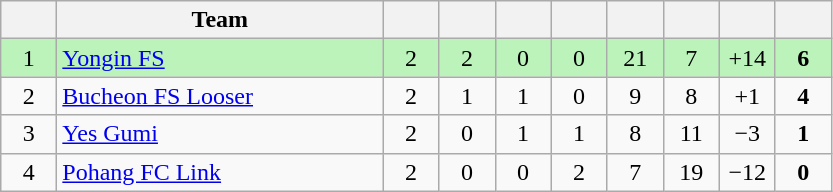<table class="wikitable" style="text-align: center;">
<tr>
<th width=30></th>
<th width=210>Team</th>
<th width=30></th>
<th width=30></th>
<th width=30></th>
<th width=30></th>
<th width=30></th>
<th width=30></th>
<th width=30></th>
<th width=30></th>
</tr>
<tr style="background:#BBF3BB">
<td>1</td>
<td style="text-align:left;"><a href='#'>Yongin FS</a></td>
<td>2</td>
<td>2</td>
<td>0</td>
<td>0</td>
<td>21</td>
<td>7</td>
<td>+14</td>
<td><strong>6</strong></td>
</tr>
<tr>
<td>2</td>
<td style="text-align:left;"><a href='#'>Bucheon FS Looser</a></td>
<td>2</td>
<td>1</td>
<td>1</td>
<td>0</td>
<td>9</td>
<td>8</td>
<td>+1</td>
<td><strong>4</strong></td>
</tr>
<tr>
<td>3</td>
<td style="text-align:left;"><a href='#'>Yes Gumi</a></td>
<td>2</td>
<td>0</td>
<td>1</td>
<td>1</td>
<td>8</td>
<td>11</td>
<td>−3</td>
<td><strong>1</strong></td>
</tr>
<tr>
<td>4</td>
<td style="text-align:left;"><a href='#'>Pohang FC Link</a></td>
<td>2</td>
<td>0</td>
<td>0</td>
<td>2</td>
<td>7</td>
<td>19</td>
<td>−12</td>
<td><strong>0</strong></td>
</tr>
</table>
